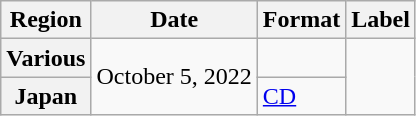<table class="wikitable plainrowheaders">
<tr>
<th>Region</th>
<th>Date</th>
<th>Format</th>
<th>Label</th>
</tr>
<tr>
<th scope="row">Various</th>
<td rowspan="2">October 5, 2022</td>
<td></td>
<td rowspan="2"></td>
</tr>
<tr>
<th scope="row">Japan</th>
<td><a href='#'>CD</a></td>
</tr>
</table>
